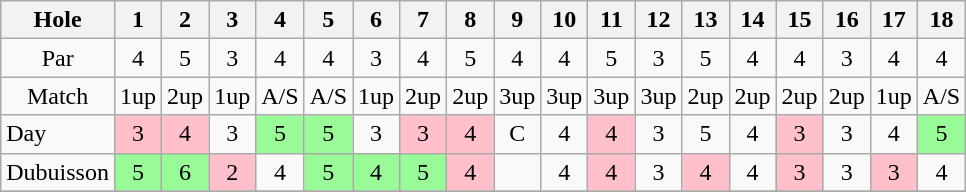<table class="wikitable" style="text-align:center">
<tr>
<th>Hole</th>
<th> 1 </th>
<th> 2 </th>
<th> 3 </th>
<th> 4 </th>
<th> 5 </th>
<th> 6 </th>
<th> 7 </th>
<th> 8 </th>
<th> 9 </th>
<th>10</th>
<th>11</th>
<th>12</th>
<th>13</th>
<th>14</th>
<th>15</th>
<th>16</th>
<th>17</th>
<th>18</th>
</tr>
<tr>
<td>Par</td>
<td>4</td>
<td>5</td>
<td>3</td>
<td>4</td>
<td>4</td>
<td>3</td>
<td>4</td>
<td>5</td>
<td>4</td>
<td>4</td>
<td>5</td>
<td>3</td>
<td>5</td>
<td>4</td>
<td>4</td>
<td>3</td>
<td>4</td>
<td>4</td>
</tr>
<tr>
<td>Match</td>
<td>1up</td>
<td>2up</td>
<td>1up</td>
<td>A/S</td>
<td>A/S</td>
<td>1up</td>
<td>2up</td>
<td>2up</td>
<td>3up</td>
<td>3up</td>
<td>3up</td>
<td>3up</td>
<td>2up</td>
<td>2up</td>
<td>2up</td>
<td>2up</td>
<td>1up</td>
<td>A/S</td>
</tr>
<tr>
<td align=left> Day</td>
<td style="background: Pink;">3</td>
<td style="background: Pink;">4</td>
<td>3</td>
<td style="background: PaleGreen;">5</td>
<td style="background: PaleGreen;">5</td>
<td>3</td>
<td style="background: Pink;">3</td>
<td style="background: Pink;">4</td>
<td>C</td>
<td>4</td>
<td style="background: Pink;">4</td>
<td>3</td>
<td>5</td>
<td>4</td>
<td style="background: Pink;">3</td>
<td>3</td>
<td>4</td>
<td style="background: PaleGreen;">5</td>
</tr>
<tr>
<td align=left> Dubuisson</td>
<td style="background: PaleGreen;">5</td>
<td style="background: PaleGreen;">6</td>
<td style="background: Pink;">2</td>
<td>4</td>
<td style="background: PaleGreen;">5</td>
<td style="background: PaleGreen;">4</td>
<td style="background: PaleGreen;">5</td>
<td style="background: Pink;">4</td>
<td></td>
<td>4</td>
<td style="background: Pink;">4</td>
<td>3</td>
<td style="background: Pink;">4</td>
<td>4</td>
<td style="background: Pink;">3</td>
<td>3</td>
<td style="background: Pink;">3</td>
<td>4</td>
</tr>
<tr>
</tr>
</table>
